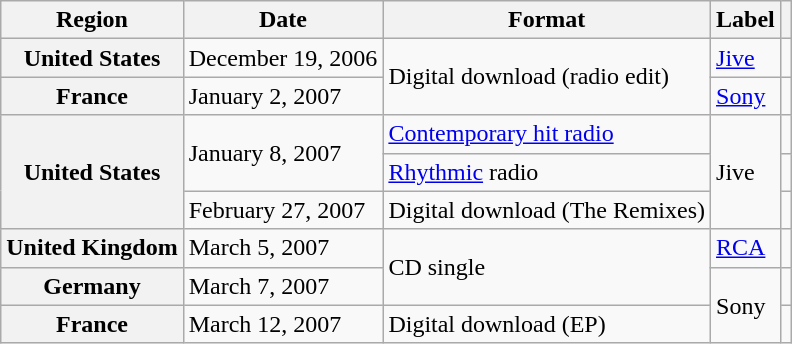<table class="wikitable plainrowheaders">
<tr>
<th scope="col">Region</th>
<th scope="col">Date</th>
<th scope="col">Format</th>
<th scope="col">Label</th>
<th scope="col"></th>
</tr>
<tr>
<th scope="row">United States</th>
<td>December 19, 2006</td>
<td rowspan="2">Digital download (radio edit)</td>
<td><a href='#'>Jive</a></td>
<td></td>
</tr>
<tr>
<th scope="row">France</th>
<td>January 2, 2007</td>
<td><a href='#'>Sony</a></td>
<td></td>
</tr>
<tr>
<th scope="row" rowspan="3">United States</th>
<td rowspan="2">January 8, 2007</td>
<td><a href='#'>Contemporary hit radio</a></td>
<td rowspan="3">Jive</td>
<td></td>
</tr>
<tr>
<td><a href='#'>Rhythmic</a> radio</td>
<td></td>
</tr>
<tr>
<td>February 27, 2007</td>
<td>Digital download (The Remixes)</td>
<td></td>
</tr>
<tr>
<th scope="row">United Kingdom</th>
<td>March 5, 2007</td>
<td rowspan="2">CD single</td>
<td><a href='#'>RCA</a></td>
<td></td>
</tr>
<tr>
<th scope="row">Germany</th>
<td>March 7, 2007</td>
<td rowspan="2">Sony</td>
<td></td>
</tr>
<tr>
<th scope="row">France</th>
<td>March 12, 2007</td>
<td>Digital download (EP)</td>
<td></td>
</tr>
</table>
